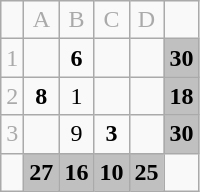<table class="wikitable" style="text-align:center;">
<tr style="color: #aaaaaa;">
<td></td>
<td>A</td>
<td>B</td>
<td>C</td>
<td>D</td>
</tr>
<tr>
<td style="color: #aaaaaa;">1</td>
<td></td>
<td><strong>6</strong></td>
<td></td>
<td></td>
<td style="background:silver"><strong>30</strong></td>
</tr>
<tr>
<td style="color: #aaaaaa;">2</td>
<td><strong>8</strong></td>
<td>1</td>
<td></td>
<td></td>
<td style="background:silver"><strong>18</strong></td>
</tr>
<tr>
<td style="color: #aaaaaa;">3</td>
<td></td>
<td>9</td>
<td><strong>3</strong></td>
<td></td>
<td style="background:silver"><strong>30</strong></td>
</tr>
<tr>
<td style="color: #aaaaaa;"></td>
<td style="background:silver"><strong>27</strong></td>
<td style="background:silver"><strong>16</strong></td>
<td style="background:silver"><strong>10</strong></td>
<td style="background:silver"><strong>25</strong></td>
<td></td>
</tr>
</table>
